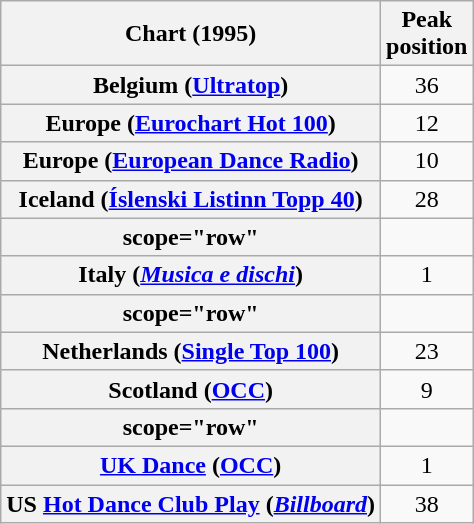<table class="wikitable sortable plainrowheaders" style="text-align:center">
<tr>
<th scope="col">Chart (1995)</th>
<th scope="col">Peak<br>position</th>
</tr>
<tr>
<th scope="row">Belgium (<a href='#'>Ultratop</a>)</th>
<td>36</td>
</tr>
<tr>
<th scope="row">Europe (<a href='#'>Eurochart Hot 100</a>)</th>
<td>12</td>
</tr>
<tr>
<th scope="row">Europe (<a href='#'>European Dance Radio</a>)</th>
<td>10</td>
</tr>
<tr>
<th scope="row">Iceland (<a href='#'>Íslenski Listinn Topp 40</a>)</th>
<td>28</td>
</tr>
<tr>
<th>scope="row"</th>
</tr>
<tr>
<th scope="row">Italy (<em><a href='#'>Musica e dischi</a></em>)</th>
<td>1</td>
</tr>
<tr>
<th>scope="row"</th>
</tr>
<tr>
<th scope="row">Netherlands (<a href='#'>Single Top 100</a>)</th>
<td>23</td>
</tr>
<tr>
<th scope="row">Scotland (<a href='#'>OCC</a>)</th>
<td>9</td>
</tr>
<tr>
<th>scope="row"</th>
</tr>
<tr>
<th scope="row"><a href='#'>UK Dance</a> (<a href='#'>OCC</a>)</th>
<td>1</td>
</tr>
<tr>
<th scope="row">US <a href='#'>Hot Dance Club Play</a> (<em><a href='#'>Billboard</a></em>)</th>
<td>38</td>
</tr>
</table>
